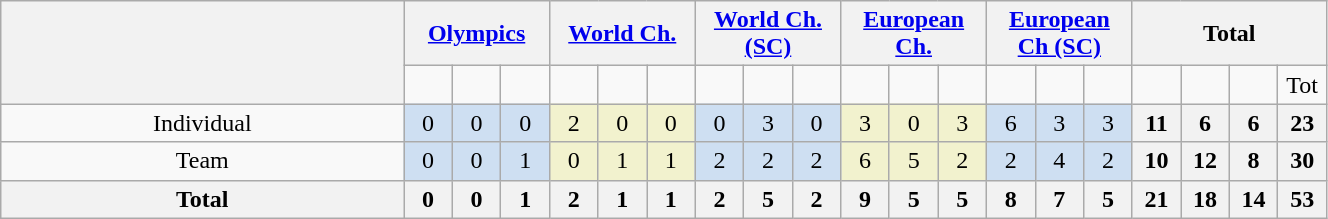<table class="wikitable" width=70% style="font-size:100%; text-align:center;">
<tr>
<th rowspan=2></th>
<th colspan=3><a href='#'>Olympics</a></th>
<th colspan=3><a href='#'>World Ch.</a></th>
<th colspan=3><a href='#'>World Ch. (SC)</a></th>
<th colspan=3><a href='#'>European Ch.</a></th>
<th colspan=3><a href='#'>European Ch (SC)</a></th>
<th colspan=4>Total</th>
</tr>
<tr>
<td width=25 px></td>
<td width=25 px></td>
<td width=25 px></td>
<td width=25 px></td>
<td width=25 px></td>
<td width=25 px></td>
<td width=25 px></td>
<td width=25 px></td>
<td width=25 px></td>
<td width=25 px></td>
<td width=25 px></td>
<td width=25 px></td>
<td width=25 px></td>
<td width=25 px></td>
<td width=25 px></td>
<td width=25 px></td>
<td width=25 px></td>
<td width=25 px></td>
<td width=25 px>Tot</td>
</tr>
<tr>
<td>Individual</td>
<td bgcolor=#cedff2>0</td>
<td bgcolor=#cedff2>0</td>
<td bgcolor=#cedff2>0</td>
<td bgcolor=#f2f2ce>2</td>
<td bgcolor=#f2f2ce>0</td>
<td bgcolor=#f2f2ce>0</td>
<td bgcolor=#cedff2>0</td>
<td bgcolor=#cedff2>3</td>
<td bgcolor=#cedff2>0</td>
<td bgcolor=#f2f2ce>3</td>
<td bgcolor=#f2f2ce>0</td>
<td bgcolor=#f2f2ce>3</td>
<td bgcolor=#cedff2>6</td>
<td bgcolor=#cedff2>3</td>
<td bgcolor=#cedff2>3</td>
<th>11</th>
<th>6</th>
<th>6</th>
<th>23</th>
</tr>
<tr>
<td>Team</td>
<td bgcolor=#cedff2>0</td>
<td bgcolor=#cedff2>0</td>
<td bgcolor=#cedff2>1</td>
<td bgcolor=#f2f2ce>0</td>
<td bgcolor=#f2f2ce>1</td>
<td bgcolor=#f2f2ce>1</td>
<td bgcolor=#cedff2>2</td>
<td bgcolor=#cedff2>2</td>
<td bgcolor=#cedff2>2</td>
<td bgcolor=#f2f2ce>6</td>
<td bgcolor=#f2f2ce>5</td>
<td bgcolor=#f2f2ce>2</td>
<td bgcolor=#cedff2>2</td>
<td bgcolor=#cedff2>4</td>
<td bgcolor=#cedff2>2</td>
<th>10</th>
<th>12</th>
<th>8</th>
<th>30</th>
</tr>
<tr>
<th>Total</th>
<th>0</th>
<th>0</th>
<th>1</th>
<th>2</th>
<th>1</th>
<th>1</th>
<th>2</th>
<th>5</th>
<th>2</th>
<th>9</th>
<th>5</th>
<th>5</th>
<th>8</th>
<th>7</th>
<th>5</th>
<th>21</th>
<th>18</th>
<th>14</th>
<th>53</th>
</tr>
</table>
